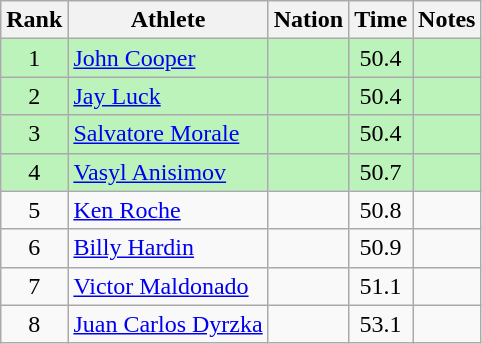<table class="wikitable sortable" style="text-align:center">
<tr>
<th>Rank</th>
<th>Athlete</th>
<th>Nation</th>
<th>Time</th>
<th>Notes</th>
</tr>
<tr bgcolor=bbf3bb>
<td>1</td>
<td align=left><a href='#'>John Cooper</a></td>
<td align=left></td>
<td>50.4</td>
<td></td>
</tr>
<tr bgcolor=bbf3bb>
<td>2</td>
<td align=left><a href='#'>Jay Luck</a></td>
<td align=left></td>
<td>50.4</td>
<td></td>
</tr>
<tr bgcolor=bbf3bb>
<td>3</td>
<td align=left><a href='#'>Salvatore Morale</a></td>
<td align=left></td>
<td>50.4</td>
<td></td>
</tr>
<tr bgcolor=bbf3bb>
<td>4</td>
<td align=left><a href='#'>Vasyl Anisimov</a></td>
<td align=left></td>
<td>50.7</td>
<td></td>
</tr>
<tr>
<td>5</td>
<td align=left><a href='#'>Ken Roche</a></td>
<td align=left></td>
<td>50.8</td>
<td></td>
</tr>
<tr>
<td>6</td>
<td align=left><a href='#'>Billy Hardin</a></td>
<td align=left></td>
<td>50.9</td>
<td></td>
</tr>
<tr>
<td>7</td>
<td align=left><a href='#'>Victor Maldonado</a></td>
<td align=left></td>
<td>51.1</td>
<td></td>
</tr>
<tr>
<td>8</td>
<td align=left><a href='#'>Juan Carlos Dyrzka</a></td>
<td align=left></td>
<td>53.1</td>
<td></td>
</tr>
</table>
